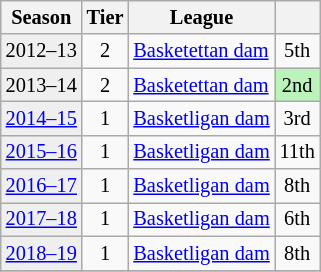<table class="wikitable" style="font-size:85%">
<tr>
<th>Season</th>
<th>Tier</th>
<th>League</th>
<th></th>
</tr>
<tr>
<td style="background:#efefef;">2012–13</td>
<td align="center">2</td>
<td><a href='#'>Basketettan dam</a></td>
<td style="background:"  align="center">5th</td>
</tr>
<tr>
<td style="background:#efefef;">2013–14</td>
<td align="center">2</td>
<td><a href='#'>Basketettan dam</a></td>
<td style="background:#BBF3BB"  align="center">2nd</td>
</tr>
<tr>
<td style="background:#efefef;"><a href='#'>2014–15</a></td>
<td align="center">1</td>
<td><a href='#'>Basketligan dam</a></td>
<td align="center">3rd</td>
</tr>
<tr>
<td style="background:#efefef;"><a href='#'>2015–16</a></td>
<td align="center">1</td>
<td><a href='#'>Basketligan dam</a></td>
<td align="center">11th</td>
</tr>
<tr>
<td style="background:#efefef;"><a href='#'>2016–17</a></td>
<td align="center">1</td>
<td><a href='#'>Basketligan dam</a></td>
<td align="center">8th</td>
</tr>
<tr>
<td style="background:#efefef;"><a href='#'>2017–18</a></td>
<td align="center">1</td>
<td><a href='#'>Basketligan dam</a></td>
<td align="center">6th</td>
</tr>
<tr>
<td style="background:#efefef;"><a href='#'>2018–19</a></td>
<td align="center">1</td>
<td><a href='#'>Basketligan dam</a></td>
<td align="center">8th</td>
</tr>
<tr>
</tr>
</table>
